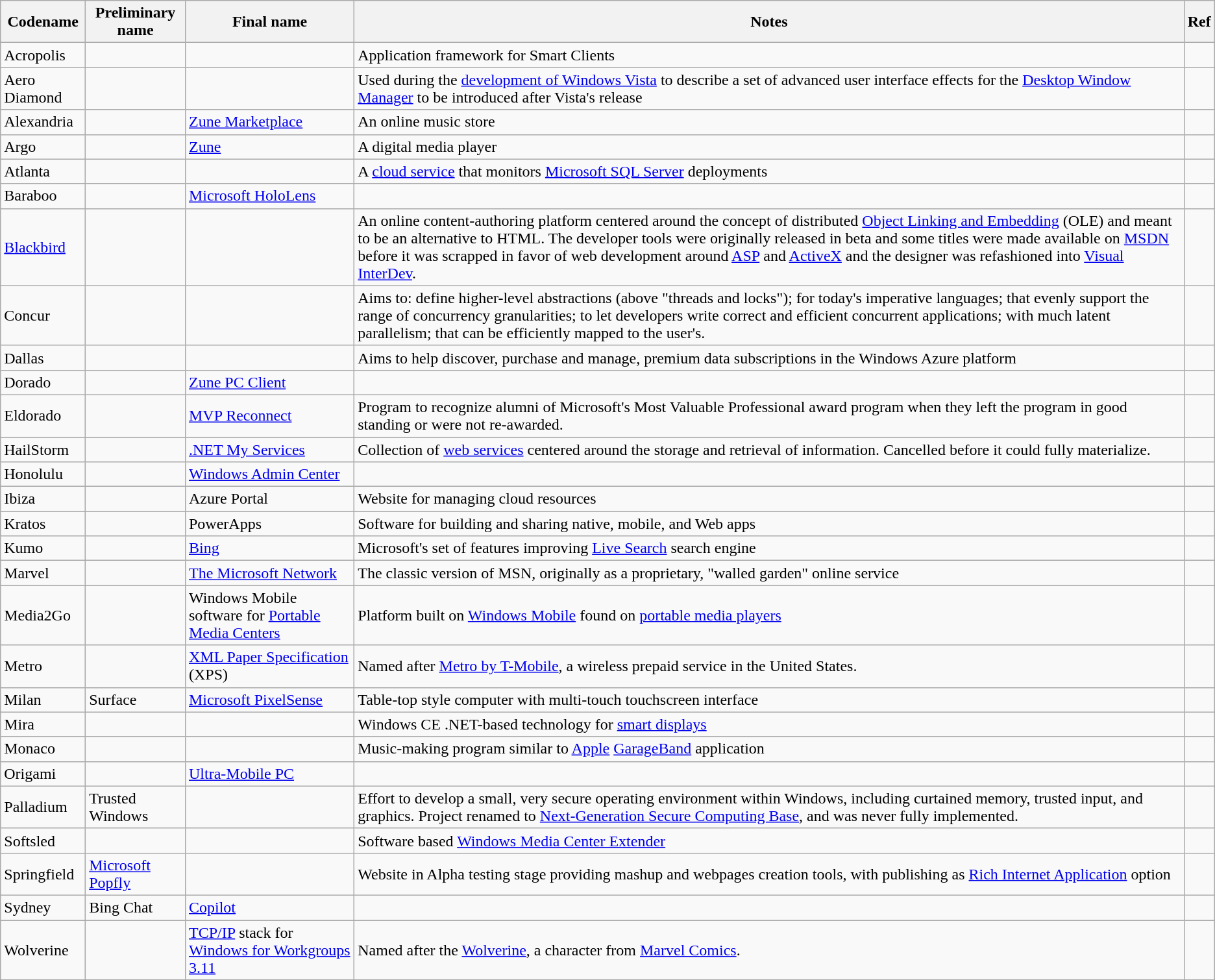<table class="sortable wikitable">
<tr>
<th>Codename</th>
<th>Preliminary name</th>
<th>Final name</th>
<th>Notes</th>
<th>Ref</th>
</tr>
<tr>
<td>Acropolis</td>
<td></td>
<td></td>
<td>Application framework for Smart Clients</td>
<td></td>
</tr>
<tr>
<td>Aero Diamond</td>
<td></td>
<td></td>
<td>Used during the <a href='#'>development of Windows Vista</a> to describe a set of advanced user interface effects for the <a href='#'>Desktop Window Manager</a> to be introduced after Vista's release</td>
<td></td>
</tr>
<tr>
<td>Alexandria</td>
<td></td>
<td><a href='#'>Zune Marketplace</a></td>
<td>An online music store</td>
<td></td>
</tr>
<tr>
<td>Argo</td>
<td></td>
<td><a href='#'>Zune</a></td>
<td>A digital media player</td>
<td></td>
</tr>
<tr>
<td>Atlanta</td>
<td></td>
<td></td>
<td>A <a href='#'>cloud service</a> that monitors <a href='#'>Microsoft SQL Server</a> deployments</td>
<td></td>
</tr>
<tr>
<td>Baraboo</td>
<td></td>
<td><a href='#'>Microsoft HoloLens</a></td>
<td></td>
<td></td>
</tr>
<tr>
<td><a href='#'>Blackbird</a></td>
<td></td>
<td></td>
<td>An online content-authoring platform centered around the concept of distributed <a href='#'>Object Linking and Embedding</a> (OLE) and meant to be an alternative to HTML. The developer tools were originally released in beta and some titles were made available on <a href='#'>MSDN</a> before it was scrapped in favor of web development around <a href='#'>ASP</a> and <a href='#'>ActiveX</a> and the designer was refashioned into <a href='#'>Visual InterDev</a>.</td>
<td></td>
</tr>
<tr>
<td>Concur</td>
<td></td>
<td></td>
<td>Aims to: define higher-level abstractions (above "threads and locks"); for today's imperative languages; that evenly support the range of concurrency granularities; to let developers write correct and efficient concurrent applications; with much latent parallelism; that can be efficiently mapped to the user's.</td>
<td></td>
</tr>
<tr>
<td>Dallas</td>
<td></td>
<td></td>
<td>Aims to help discover, purchase and manage, premium data subscriptions in the Windows Azure platform</td>
<td></td>
</tr>
<tr>
<td>Dorado</td>
<td></td>
<td><a href='#'>Zune PC Client</a></td>
<td></td>
<td></td>
</tr>
<tr>
<td>Eldorado</td>
<td></td>
<td><a href='#'>MVP Reconnect</a></td>
<td>Program to recognize alumni of Microsoft's Most Valuable Professional award program when they left the program in good standing or were not re-awarded.</td>
<td></td>
</tr>
<tr>
<td>HailStorm</td>
<td></td>
<td><a href='#'>.NET My Services</a></td>
<td>Collection of <a href='#'>web services</a> centered around the storage and retrieval of information. Cancelled before it could fully materialize.</td>
<td></td>
</tr>
<tr>
<td>Honolulu</td>
<td></td>
<td><a href='#'>Windows Admin Center</a></td>
<td></td>
<td></td>
</tr>
<tr>
<td>Ibiza</td>
<td></td>
<td>Azure Portal</td>
<td>Website for managing cloud resources</td>
<td></td>
</tr>
<tr>
<td>Kratos</td>
<td></td>
<td>PowerApps</td>
<td>Software for building and sharing native, mobile, and Web apps</td>
<td></td>
</tr>
<tr>
<td>Kumo</td>
<td></td>
<td><a href='#'>Bing</a></td>
<td>Microsoft's set of features improving <a href='#'>Live Search</a> search engine</td>
<td></td>
</tr>
<tr>
<td>Marvel</td>
<td></td>
<td><a href='#'>The Microsoft Network</a></td>
<td>The classic version of MSN, originally as a proprietary, "walled garden" online service</td>
<td></td>
</tr>
<tr>
<td>Media2Go</td>
<td></td>
<td>Windows Mobile software for <a href='#'>Portable Media Centers</a></td>
<td>Platform built on <a href='#'>Windows Mobile</a> found on <a href='#'>portable media players</a></td>
<td></td>
</tr>
<tr>
<td>Metro</td>
<td></td>
<td><a href='#'>XML Paper Specification</a> (XPS)</td>
<td>Named after <a href='#'>Metro by T-Mobile</a>, a wireless prepaid service in the United States.</td>
<td></td>
</tr>
<tr>
<td>Milan</td>
<td>Surface</td>
<td><a href='#'>Microsoft PixelSense</a></td>
<td>Table-top style computer with multi-touch touchscreen interface</td>
<td></td>
</tr>
<tr>
<td>Mira</td>
<td></td>
<td></td>
<td>Windows CE .NET-based technology for <a href='#'>smart displays</a></td>
<td></td>
</tr>
<tr>
<td>Monaco</td>
<td></td>
<td></td>
<td>Music-making program similar to <a href='#'>Apple</a> <a href='#'>GarageBand</a> application</td>
<td></td>
</tr>
<tr>
<td>Origami</td>
<td></td>
<td><a href='#'>Ultra-Mobile PC</a></td>
<td></td>
<td></td>
</tr>
<tr>
<td>Palladium</td>
<td>Trusted Windows</td>
<td></td>
<td>Effort to develop a small, very secure operating environment within Windows, including curtained memory, trusted input, and graphics. Project renamed to <a href='#'>Next-Generation Secure Computing Base</a>, and was never fully implemented.</td>
<td></td>
</tr>
<tr>
<td>Softsled</td>
<td></td>
<td></td>
<td>Software based <a href='#'>Windows Media Center Extender</a></td>
<td></td>
</tr>
<tr>
<td>Springfield</td>
<td><a href='#'>Microsoft Popfly</a></td>
<td></td>
<td>Website in Alpha testing stage providing mashup and webpages creation tools, with publishing as <a href='#'>Rich Internet Application</a> option</td>
<td></td>
</tr>
<tr>
<td>Sydney</td>
<td>Bing Chat</td>
<td><a href='#'>Copilot</a></td>
<td></td>
<td></td>
</tr>
<tr>
<td>Wolverine</td>
<td></td>
<td><a href='#'>TCP/IP</a> stack for <a href='#'>Windows for Workgroups 3.11</a></td>
<td>Named after the <a href='#'>Wolverine</a>, a character from <a href='#'>Marvel Comics</a>.</td>
<td></td>
</tr>
</table>
